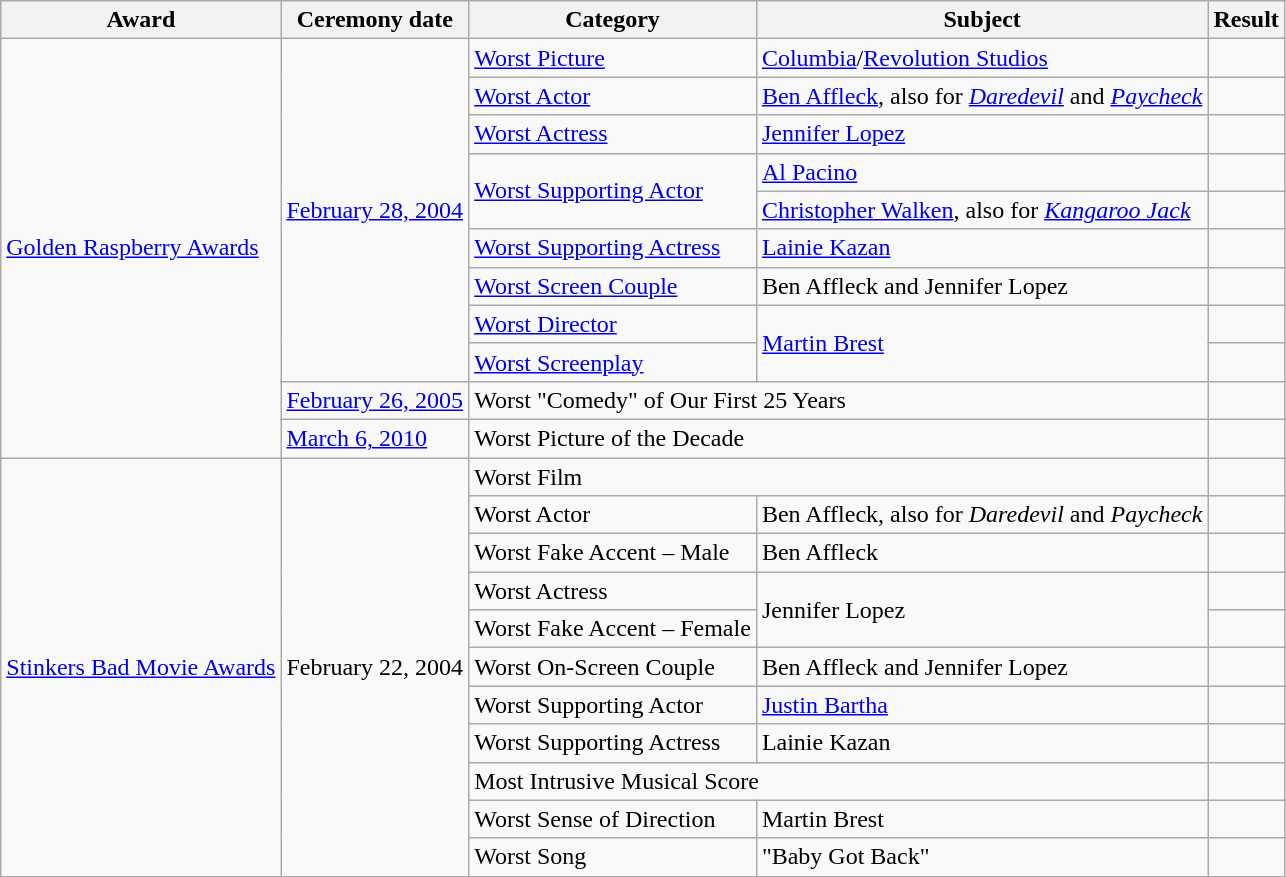<table class="wikitable">
<tr>
<th>Award</th>
<th>Ceremony date</th>
<th>Category</th>
<th>Subject</th>
<th>Result</th>
</tr>
<tr>
<td rowspan="11"><a href='#'>Golden Raspberry Awards</a></td>
<td rowspan="9"><a href='#'>February 28, 2004</a></td>
<td><a href='#'>Worst Picture</a></td>
<td><a href='#'>Columbia</a>/<a href='#'>Revolution Studios</a></td>
<td></td>
</tr>
<tr>
<td><a href='#'>Worst Actor</a></td>
<td><a href='#'>Ben Affleck</a>, also for <a href='#'><em>Daredevil</em></a> and <a href='#'><em>Paycheck</em></a></td>
<td></td>
</tr>
<tr>
<td><a href='#'>Worst Actress</a></td>
<td><a href='#'>Jennifer Lopez</a></td>
<td></td>
</tr>
<tr>
<td rowspan="2"><a href='#'>Worst Supporting Actor</a></td>
<td><a href='#'>Al Pacino</a></td>
<td></td>
</tr>
<tr>
<td><a href='#'>Christopher Walken</a>, also for <em><a href='#'>Kangaroo Jack</a></em></td>
<td></td>
</tr>
<tr>
<td><a href='#'>Worst Supporting Actress</a></td>
<td><a href='#'>Lainie Kazan</a></td>
<td></td>
</tr>
<tr>
<td><a href='#'>Worst Screen Couple</a></td>
<td>Ben Affleck and Jennifer Lopez</td>
<td></td>
</tr>
<tr>
<td><a href='#'>Worst Director</a></td>
<td rowspan="2"><a href='#'>Martin Brest</a></td>
<td></td>
</tr>
<tr>
<td><a href='#'>Worst Screenplay</a></td>
<td></td>
</tr>
<tr>
<td><a href='#'>February 26, 2005</a></td>
<td colspan="2">Worst "Comedy" of Our First 25 Years</td>
<td></td>
</tr>
<tr>
<td><a href='#'>March 6, 2010</a></td>
<td colspan="2">Worst Picture of the Decade</td>
<td></td>
</tr>
<tr>
<td rowspan="11"><a href='#'>Stinkers Bad Movie Awards</a></td>
<td rowspan="11">February 22, 2004</td>
<td colspan="2">Worst Film</td>
<td></td>
</tr>
<tr>
<td>Worst Actor</td>
<td>Ben Affleck, also for <em>Daredevil</em> and <em>Paycheck</em></td>
<td></td>
</tr>
<tr>
<td>Worst Fake Accent – Male</td>
<td>Ben Affleck</td>
<td></td>
</tr>
<tr>
<td>Worst Actress</td>
<td rowspan="2">Jennifer Lopez</td>
<td></td>
</tr>
<tr>
<td>Worst Fake Accent – Female</td>
<td></td>
</tr>
<tr>
<td>Worst On-Screen Couple</td>
<td>Ben Affleck and Jennifer Lopez</td>
<td></td>
</tr>
<tr>
<td>Worst Supporting Actor</td>
<td><a href='#'>Justin Bartha</a></td>
<td></td>
</tr>
<tr>
<td>Worst Supporting Actress</td>
<td>Lainie Kazan</td>
<td></td>
</tr>
<tr>
<td colspan="2">Most Intrusive Musical Score</td>
<td></td>
</tr>
<tr>
<td>Worst Sense of Direction</td>
<td>Martin Brest</td>
<td></td>
</tr>
<tr>
<td>Worst Song</td>
<td>"Baby Got Back"</td>
<td></td>
</tr>
</table>
